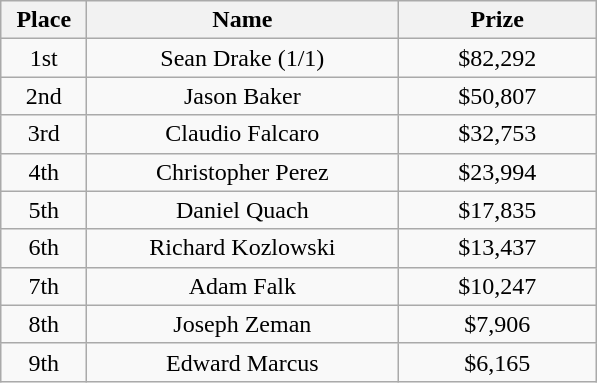<table class="wikitable">
<tr>
<th width="50">Place</th>
<th width="200">Name</th>
<th width="125">Prize</th>
</tr>
<tr>
<td align = "center">1st</td>
<td align = "center">Sean Drake (1/1)</td>
<td align = "center">$82,292</td>
</tr>
<tr>
<td align = "center">2nd</td>
<td align = "center">Jason Baker</td>
<td align = "center">$50,807</td>
</tr>
<tr>
<td align = "center">3rd</td>
<td align = "center">Claudio Falcaro</td>
<td align = "center">$32,753</td>
</tr>
<tr>
<td align = "center">4th</td>
<td align = "center">Christopher Perez</td>
<td align = "center">$23,994</td>
</tr>
<tr>
<td align = "center">5th</td>
<td align = "center">Daniel Quach</td>
<td align = "center">$17,835</td>
</tr>
<tr>
<td align = "center">6th</td>
<td align = "center">Richard Kozlowski</td>
<td align = "center">$13,437</td>
</tr>
<tr>
<td align = "center">7th</td>
<td align = "center">Adam Falk</td>
<td align = "center">$10,247</td>
</tr>
<tr>
<td align = "center">8th</td>
<td align = "center">Joseph Zeman</td>
<td align = "center">$7,906</td>
</tr>
<tr>
<td align = "center">9th</td>
<td align = "center">Edward Marcus</td>
<td align = "center">$6,165</td>
</tr>
</table>
